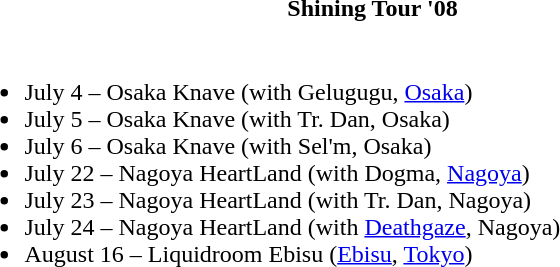<table class="collapsible collapsed" width="550">
<tr>
<th>Shining Tour '08</th>
</tr>
<tr>
<td><br><ul><li>July 4 – Osaka Knave (with Gelugugu, <a href='#'>Osaka</a>)</li><li>July 5 – Osaka Knave (with Tr. Dan, Osaka)</li><li>July 6 – Osaka Knave (with Sel'm, Osaka)</li><li>July 22 – Nagoya HeartLand (with Dogma, <a href='#'>Nagoya</a>)</li><li>July 23 – Nagoya HeartLand (with Tr. Dan, Nagoya)</li><li>July 24 – Nagoya HeartLand (with <a href='#'>Deathgaze</a>, Nagoya)</li><li>August 16 – Liquidroom Ebisu (<a href='#'>Ebisu</a>, <a href='#'>Tokyo</a>)</li></ul></td>
</tr>
</table>
